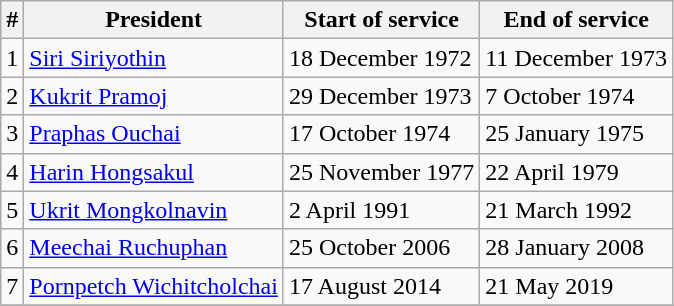<table class="wikitable">
<tr>
<th>#</th>
<th>President</th>
<th>Start of service</th>
<th>End of service</th>
</tr>
<tr>
<td>1</td>
<td><a href='#'>Siri Siriyothin</a></td>
<td>18 December 1972</td>
<td>11 December 1973</td>
</tr>
<tr>
<td>2</td>
<td><a href='#'>Kukrit Pramoj</a></td>
<td>29 December 1973</td>
<td>7 October 1974</td>
</tr>
<tr>
<td>3</td>
<td><a href='#'>Praphas Ouchai</a></td>
<td>17 October 1974</td>
<td>25 January 1975</td>
</tr>
<tr>
<td>4</td>
<td><a href='#'>Harin Hongsakul</a></td>
<td>25 November 1977</td>
<td>22 April 1979</td>
</tr>
<tr>
<td>5</td>
<td><a href='#'>Ukrit Mongkolnavin</a></td>
<td>2 April 1991</td>
<td>21 March 1992</td>
</tr>
<tr>
<td>6</td>
<td><a href='#'>Meechai Ruchuphan</a></td>
<td>25 October 2006</td>
<td>28 January 2008</td>
</tr>
<tr>
<td>7</td>
<td><a href='#'>Pornpetch Wichitcholchai</a></td>
<td>17 August 2014</td>
<td>21 May 2019</td>
</tr>
<tr>
</tr>
</table>
